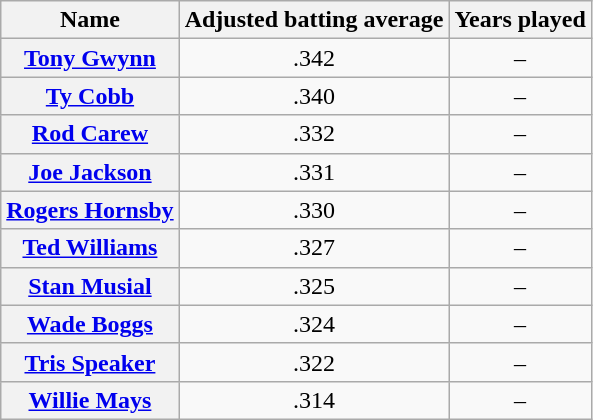<table class=wikitable style="text-align: center;">
<tr>
<th>Name</th>
<th>Adjusted batting average</th>
<th>Years played</th>
</tr>
<tr>
<th><a href='#'>Tony Gwynn</a></th>
<td>.342</td>
<td>–</td>
</tr>
<tr>
<th><a href='#'>Ty Cobb</a></th>
<td>.340</td>
<td>–</td>
</tr>
<tr>
<th><a href='#'>Rod Carew</a></th>
<td>.332</td>
<td>–</td>
</tr>
<tr>
<th><a href='#'>Joe Jackson</a></th>
<td>.331</td>
<td>–</td>
</tr>
<tr>
<th><a href='#'>Rogers Hornsby</a></th>
<td>.330</td>
<td>–</td>
</tr>
<tr>
<th><a href='#'>Ted Williams</a></th>
<td>.327</td>
<td>–</td>
</tr>
<tr>
<th><a href='#'>Stan Musial</a></th>
<td>.325</td>
<td>–</td>
</tr>
<tr>
<th><a href='#'>Wade Boggs</a></th>
<td>.324</td>
<td>–</td>
</tr>
<tr>
<th><a href='#'>Tris Speaker</a></th>
<td>.322</td>
<td>–</td>
</tr>
<tr>
<th><a href='#'>Willie Mays</a></th>
<td>.314</td>
<td>–</td>
</tr>
</table>
